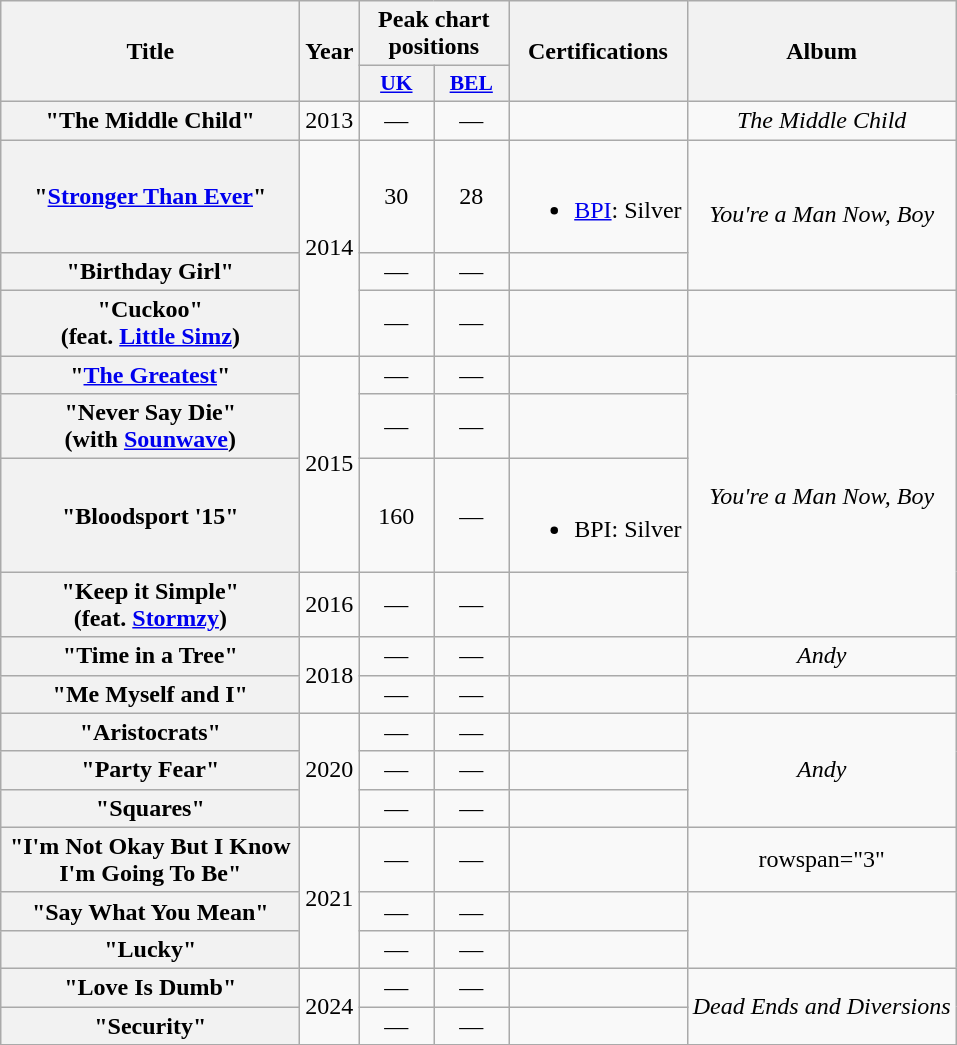<table class="wikitable plainrowheaders" style="text-align: center;">
<tr>
<th scope="col" rowspan="2" style="width: 12em;">Title</th>
<th scope="col" rowspan="2">Year</th>
<th scope="col" colspan="2">Peak chart positions</th>
<th scope="col" rowspan="2">Certifications</th>
<th scope="col" rowspan="2">Album</th>
</tr>
<tr>
<th scope="col" style="width: 3em; font-size: 90%;"><a href='#'>UK</a><br></th>
<th scope="col" style="width:3em;font-size:90%;"><a href='#'>BEL</a><br></th>
</tr>
<tr>
<th scope="row">"The Middle Child"</th>
<td>2013</td>
<td>—</td>
<td>—</td>
<td></td>
<td><em>The Middle Child</em></td>
</tr>
<tr>
<th scope="row">"<a href='#'>Stronger Than Ever</a>"</th>
<td rowspan="3">2014</td>
<td>30</td>
<td>28</td>
<td><br><ul><li><a href='#'>BPI</a>: Silver</li></ul></td>
<td rowspan="2"><em>You're a Man Now, Boy</em></td>
</tr>
<tr>
<th scope="row">"Birthday Girl"</th>
<td>—</td>
<td>—</td>
<td></td>
</tr>
<tr>
<th scope="row">"Cuckoo"<br><span>(feat. <a href='#'>Little Simz</a>)</span></th>
<td>—</td>
<td>—</td>
<td></td>
<td></td>
</tr>
<tr>
<th scope="row">"<a href='#'>The Greatest</a>"</th>
<td rowspan="3">2015</td>
<td>—</td>
<td>—</td>
<td></td>
<td rowspan="4"><em>You're a Man Now, Boy</em></td>
</tr>
<tr>
<th scope="row">"Never Say Die"<br><span>(with <a href='#'>Sounwave</a>)</span></th>
<td>—</td>
<td>—</td>
<td></td>
</tr>
<tr>
<th scope="row">"Bloodsport '15"</th>
<td>160</td>
<td>—</td>
<td><br><ul><li>BPI: Silver</li></ul></td>
</tr>
<tr>
<th scope="row">"Keep it Simple"<br><span>(feat. <a href='#'>Stormzy</a>)</span></th>
<td rowspan="1">2016</td>
<td>—</td>
<td>—</td>
<td></td>
</tr>
<tr>
<th scope="row">"Time in a Tree"</th>
<td rowspan="2">2018</td>
<td>—</td>
<td>—</td>
<td></td>
<td><em>Andy</em></td>
</tr>
<tr>
<th scope="row">"Me Myself and I"</th>
<td>—</td>
<td>—</td>
<td></td>
<td></td>
</tr>
<tr>
<th scope="row">"Aristocrats"</th>
<td rowspan="3">2020</td>
<td>—</td>
<td>—</td>
<td></td>
<td rowspan="3"><em>Andy</em></td>
</tr>
<tr>
<th scope="row">"Party Fear"</th>
<td>—</td>
<td>—</td>
<td></td>
</tr>
<tr>
<th scope="row">"Squares"</th>
<td>—</td>
<td>—</td>
<td></td>
</tr>
<tr>
<th scope="row">"I'm Not Okay But I Know I'm Going To Be"</th>
<td rowspan="3">2021</td>
<td>—</td>
<td>—</td>
<td></td>
<td>rowspan="3"</td>
</tr>
<tr>
<th scope="row">"Say What You Mean"</th>
<td>—</td>
<td>—</td>
<td></td>
</tr>
<tr>
<th scope="row">"Lucky"</th>
<td>—</td>
<td>—</td>
<td></td>
</tr>
<tr>
<th scope="row">"Love Is Dumb"</th>
<td rowspan="2">2024</td>
<td>—</td>
<td>—</td>
<td></td>
<td rowspan="2"><em>Dead Ends and Diversions</em></td>
</tr>
<tr>
<th scope="row">"Security"</th>
<td>—</td>
<td>—</td>
<td></td>
</tr>
<tr>
</tr>
</table>
